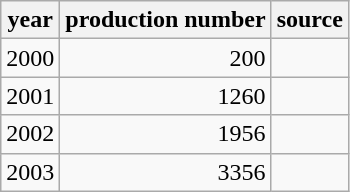<table class="wikitable sortable">
<tr>
<th>year</th>
<th>production number</th>
<th>source</th>
</tr>
<tr>
<td>2000</td>
<td align="right">200</td>
<td></td>
</tr>
<tr>
<td>2001</td>
<td align="right">1260</td>
<td></td>
</tr>
<tr>
<td>2002</td>
<td align="right">1956</td>
<td></td>
</tr>
<tr>
<td>2003</td>
<td align="right">3356</td>
<td></td>
</tr>
</table>
